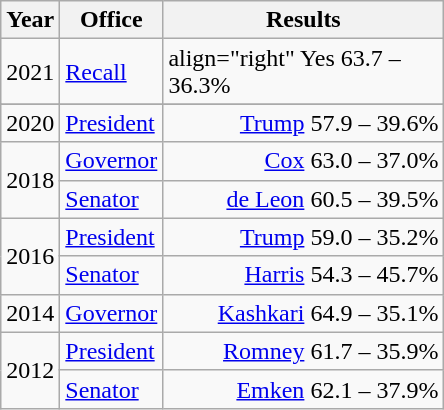<table class=wikitable>
<tr>
<th width="30">Year</th>
<th width="60">Office</th>
<th width="180">Results</th>
</tr>
<tr>
<td>2021</td>
<td><a href='#'>Recall</a></td>
<td>align="right"  Yes 63.7 – 36.3%</td>
</tr>
<tr>
</tr>
<tr>
<td rowspan="1">2020</td>
<td><a href='#'>President</a></td>
<td align="right" ><a href='#'>Trump</a> 57.9 – 39.6%</td>
</tr>
<tr>
<td rowspan="2">2018</td>
<td><a href='#'>Governor</a></td>
<td align="right" ><a href='#'>Cox</a> 63.0 – 37.0%</td>
</tr>
<tr>
<td><a href='#'>Senator</a></td>
<td align="right" ><a href='#'>de Leon</a> 60.5 – 39.5%</td>
</tr>
<tr>
<td rowspan="2">2016</td>
<td><a href='#'>President</a></td>
<td align="right" ><a href='#'>Trump</a> 59.0 – 35.2%</td>
</tr>
<tr>
<td><a href='#'>Senator</a></td>
<td align="right" ><a href='#'>Harris</a> 54.3 – 45.7%</td>
</tr>
<tr>
<td>2014</td>
<td><a href='#'>Governor</a></td>
<td align="right" ><a href='#'>Kashkari</a> 64.9 – 35.1%</td>
</tr>
<tr>
<td rowspan="2">2012</td>
<td><a href='#'>President</a></td>
<td align="right" ><a href='#'>Romney</a> 61.7 – 35.9%</td>
</tr>
<tr>
<td><a href='#'>Senator</a></td>
<td align="right" ><a href='#'>Emken</a> 62.1 – 37.9%</td>
</tr>
</table>
